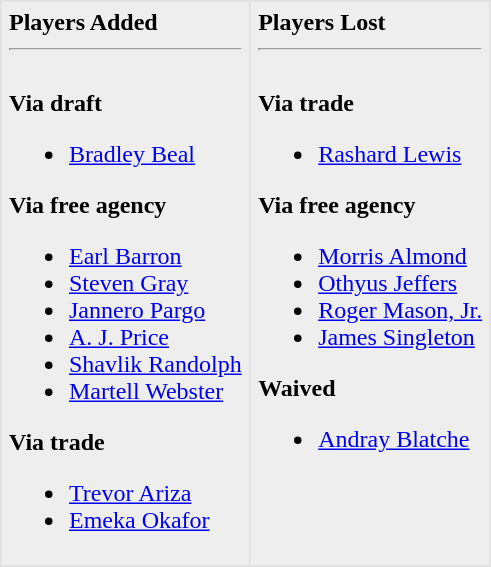<table border=1 style="border-collapse:collapse; background-color:#eeeeee" bordercolor="#DFDFDF" cellpadding="5">
<tr>
<td valign="top"><strong>Players Added</strong> <hr><br><strong>Via draft</strong><ul><li><a href='#'>Bradley Beal</a></li></ul><strong>Via free agency</strong><ul><li><a href='#'>Earl Barron</a></li><li><a href='#'>Steven Gray</a></li><li><a href='#'>Jannero Pargo</a></li><li><a href='#'>A. J. Price</a></li><li><a href='#'>Shavlik Randolph</a></li><li><a href='#'>Martell Webster</a></li></ul><strong>Via trade</strong><ul><li><a href='#'>Trevor Ariza</a></li><li><a href='#'>Emeka Okafor</a></li></ul></td>
<td valign="top"><strong>Players Lost</strong> <hr><br><strong>Via trade</strong><ul><li><a href='#'>Rashard Lewis</a></li></ul><strong>Via free agency</strong><ul><li><a href='#'>Morris Almond</a></li><li><a href='#'>Othyus Jeffers</a></li><li><a href='#'>Roger Mason, Jr.</a></li><li><a href='#'>James Singleton</a></li></ul><strong>Waived</strong><ul><li><a href='#'>Andray Blatche</a></li></ul></td>
</tr>
</table>
